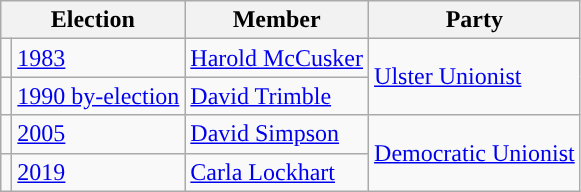<table class="wikitable">
<tr>
<th colspan="2">Election</th>
<th>Member</th>
<th>Party</th>
</tr>
<tr>
<td style="color:inherit;background-color: "></td>
<td><a href='#'>1983</a></td>
<td><a href='#'>Harold McCusker</a></td>
<td rowspan="2"><a href='#'>Ulster Unionist</a></td>
</tr>
<tr>
<td style="color:inherit;background-color: "></td>
<td><a href='#'>1990 by-election</a></td>
<td><a href='#'>David Trimble</a></td>
</tr>
<tr>
<td style="color:inherit;background-color: "></td>
<td><a href='#'>2005</a></td>
<td><a href='#'>David Simpson</a></td>
<td rowspan="2"><a href='#'>Democratic Unionist</a></td>
</tr>
<tr>
<td style="color:inherit;background-color: "></td>
<td><a href='#'>2019</a></td>
<td><a href='#'>Carla Lockhart</a></td>
</tr>
</table>
